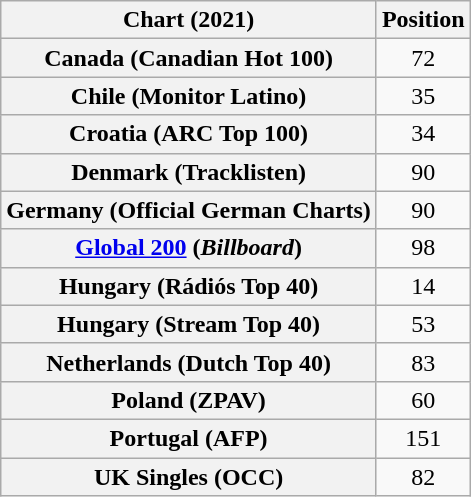<table class="wikitable sortable plainrowheaders" style="text-align:center">
<tr>
<th scope="col">Chart (2021)</th>
<th scope="col">Position</th>
</tr>
<tr>
<th scope="row">Canada (Canadian Hot 100)</th>
<td>72</td>
</tr>
<tr>
<th scope="row">Chile (Monitor Latino)</th>
<td>35</td>
</tr>
<tr>
<th scope="row">Croatia (ARC Top 100)</th>
<td>34</td>
</tr>
<tr>
<th scope="row">Denmark (Tracklisten)</th>
<td>90</td>
</tr>
<tr>
<th scope="row">Germany (Official German Charts)</th>
<td>90</td>
</tr>
<tr>
<th scope="row"><a href='#'>Global 200</a> (<em>Billboard</em>)</th>
<td>98</td>
</tr>
<tr>
<th scope="row">Hungary (Rádiós Top 40)</th>
<td>14</td>
</tr>
<tr>
<th scope="row">Hungary (Stream Top 40)</th>
<td>53</td>
</tr>
<tr>
<th scope="row">Netherlands (Dutch Top 40)</th>
<td>83</td>
</tr>
<tr>
<th scope="row">Poland (ZPAV)</th>
<td>60</td>
</tr>
<tr>
<th scope="row">Portugal (AFP)</th>
<td>151</td>
</tr>
<tr>
<th scope="row">UK Singles (OCC)</th>
<td>82</td>
</tr>
</table>
